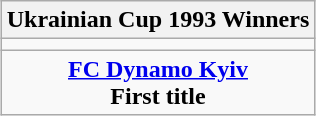<table class="wikitable" style="text-align: center; margin: 0 auto;">
<tr>
<th>Ukrainian Cup 1993 Winners</th>
</tr>
<tr>
<td></td>
</tr>
<tr>
<td><strong><a href='#'>FC Dynamo Kyiv</a></strong><br><strong>First title</strong></td>
</tr>
</table>
